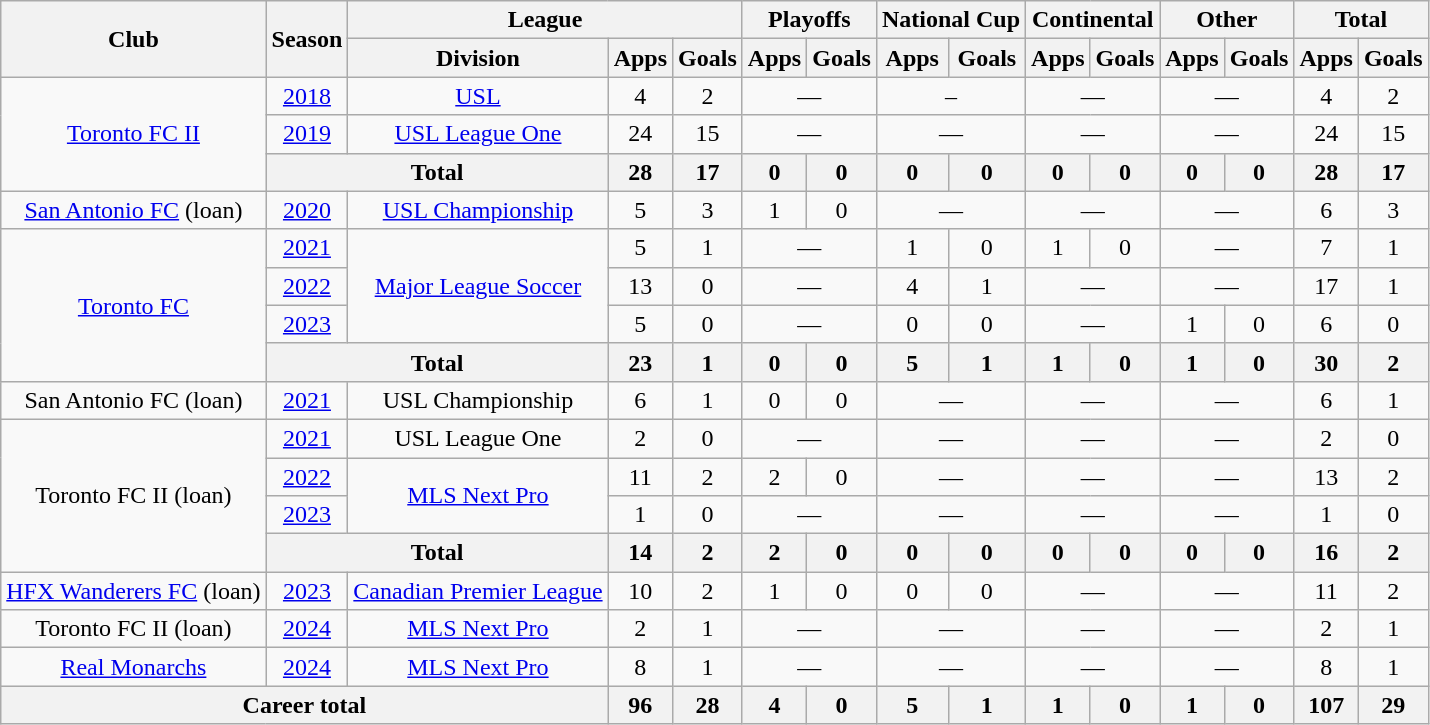<table class="wikitable" style="text-align: center">
<tr>
<th rowspan="2">Club</th>
<th rowspan="2">Season</th>
<th colspan="3">League</th>
<th colspan="2">Playoffs</th>
<th colspan="2">National Cup</th>
<th colspan="2">Continental</th>
<th colspan="2">Other</th>
<th colspan="2">Total</th>
</tr>
<tr>
<th>Division</th>
<th>Apps</th>
<th>Goals</th>
<th>Apps</th>
<th>Goals</th>
<th>Apps</th>
<th>Goals</th>
<th>Apps</th>
<th>Goals</th>
<th>Apps</th>
<th>Goals</th>
<th>Apps</th>
<th>Goals</th>
</tr>
<tr>
<td rowspan="3"><a href='#'>Toronto FC II</a></td>
<td><a href='#'>2018</a></td>
<td><a href='#'>USL</a></td>
<td>4</td>
<td>2</td>
<td colspan="2">—</td>
<td colspan="2">–</td>
<td colspan="2">—</td>
<td colspan="2">—</td>
<td>4</td>
<td>2</td>
</tr>
<tr>
<td><a href='#'>2019</a></td>
<td><a href='#'>USL League One</a></td>
<td>24</td>
<td>15</td>
<td colspan="2">—</td>
<td colspan="2">—</td>
<td colspan="2">—</td>
<td colspan="2">—</td>
<td>24</td>
<td>15</td>
</tr>
<tr>
<th colspan="2">Total</th>
<th>28</th>
<th>17</th>
<th>0</th>
<th>0</th>
<th>0</th>
<th>0</th>
<th>0</th>
<th>0</th>
<th>0</th>
<th>0</th>
<th>28</th>
<th>17</th>
</tr>
<tr>
<td><a href='#'>San Antonio FC</a> (loan)</td>
<td><a href='#'>2020</a></td>
<td><a href='#'>USL Championship</a></td>
<td>5</td>
<td>3</td>
<td>1</td>
<td>0</td>
<td colspan="2">—</td>
<td colspan="2">—</td>
<td colspan="2">—</td>
<td>6</td>
<td>3</td>
</tr>
<tr>
<td rowspan="4"><a href='#'>Toronto FC</a></td>
<td><a href='#'>2021</a></td>
<td rowspan="3"><a href='#'>Major League Soccer</a></td>
<td>5</td>
<td>1</td>
<td colspan="2">—</td>
<td>1</td>
<td>0</td>
<td>1</td>
<td>0</td>
<td colspan="2">—</td>
<td>7</td>
<td>1</td>
</tr>
<tr>
<td><a href='#'>2022</a></td>
<td>13</td>
<td>0</td>
<td colspan="2">—</td>
<td>4</td>
<td>1</td>
<td colspan="2">—</td>
<td colspan="2">—</td>
<td>17</td>
<td>1</td>
</tr>
<tr>
<td><a href='#'>2023</a></td>
<td>5</td>
<td>0</td>
<td colspan="2">—</td>
<td>0</td>
<td>0</td>
<td colspan="2">—</td>
<td>1</td>
<td>0</td>
<td>6</td>
<td>0</td>
</tr>
<tr>
<th colspan="2">Total</th>
<th>23</th>
<th>1</th>
<th>0</th>
<th>0</th>
<th>5</th>
<th>1</th>
<th>1</th>
<th>0</th>
<th>1</th>
<th>0</th>
<th>30</th>
<th>2</th>
</tr>
<tr>
<td>San Antonio FC (loan)</td>
<td><a href='#'>2021</a></td>
<td>USL Championship</td>
<td>6</td>
<td>1</td>
<td>0</td>
<td>0</td>
<td colspan="2">—</td>
<td colspan="2">—</td>
<td colspan="2">—</td>
<td>6</td>
<td>1</td>
</tr>
<tr>
<td rowspan=4>Toronto FC II (loan)</td>
<td><a href='#'>2021</a></td>
<td>USL League One</td>
<td>2</td>
<td>0</td>
<td colspan=2>—</td>
<td colspan="2">—</td>
<td colspan="2">—</td>
<td colspan="2">—</td>
<td>2</td>
<td>0</td>
</tr>
<tr>
<td><a href='#'>2022</a></td>
<td rowspan=2><a href='#'>MLS Next Pro</a></td>
<td>11</td>
<td>2</td>
<td>2</td>
<td>0</td>
<td colspan="2">—</td>
<td colspan="2">—</td>
<td colspan="2">—</td>
<td>13</td>
<td>2</td>
</tr>
<tr>
<td><a href='#'>2023</a></td>
<td>1</td>
<td>0</td>
<td colspan="2">—</td>
<td colspan="2">—</td>
<td colspan="2">—</td>
<td colspan="2">—</td>
<td>1</td>
<td>0</td>
</tr>
<tr>
<th colspan="2">Total</th>
<th>14</th>
<th>2</th>
<th>2</th>
<th>0</th>
<th>0</th>
<th>0</th>
<th>0</th>
<th>0</th>
<th>0</th>
<th>0</th>
<th>16</th>
<th>2</th>
</tr>
<tr>
<td><a href='#'>HFX Wanderers FC</a> (loan)</td>
<td><a href='#'>2023</a></td>
<td><a href='#'>Canadian Premier League</a></td>
<td>10</td>
<td>2</td>
<td>1</td>
<td>0</td>
<td>0</td>
<td>0</td>
<td colspan="2">—</td>
<td colspan="2">—</td>
<td>11</td>
<td>2</td>
</tr>
<tr>
<td>Toronto FC II (loan)</td>
<td><a href='#'>2024</a></td>
<td><a href='#'>MLS Next Pro</a></td>
<td>2</td>
<td>1</td>
<td colspan=2>—</td>
<td colspan="2">—</td>
<td colspan="2">—</td>
<td colspan="2">—</td>
<td>2</td>
<td>1</td>
</tr>
<tr>
<td><a href='#'>Real Monarchs</a></td>
<td><a href='#'>2024</a></td>
<td><a href='#'>MLS Next Pro</a></td>
<td>8</td>
<td>1</td>
<td colspan=2>—</td>
<td colspan="2">—</td>
<td colspan="2">—</td>
<td colspan="2">—</td>
<td>8</td>
<td>1</td>
</tr>
<tr>
<th colspan="3">Career total</th>
<th>96</th>
<th>28</th>
<th>4</th>
<th>0</th>
<th>5</th>
<th>1</th>
<th>1</th>
<th>0</th>
<th>1</th>
<th>0</th>
<th>107</th>
<th>29</th>
</tr>
</table>
